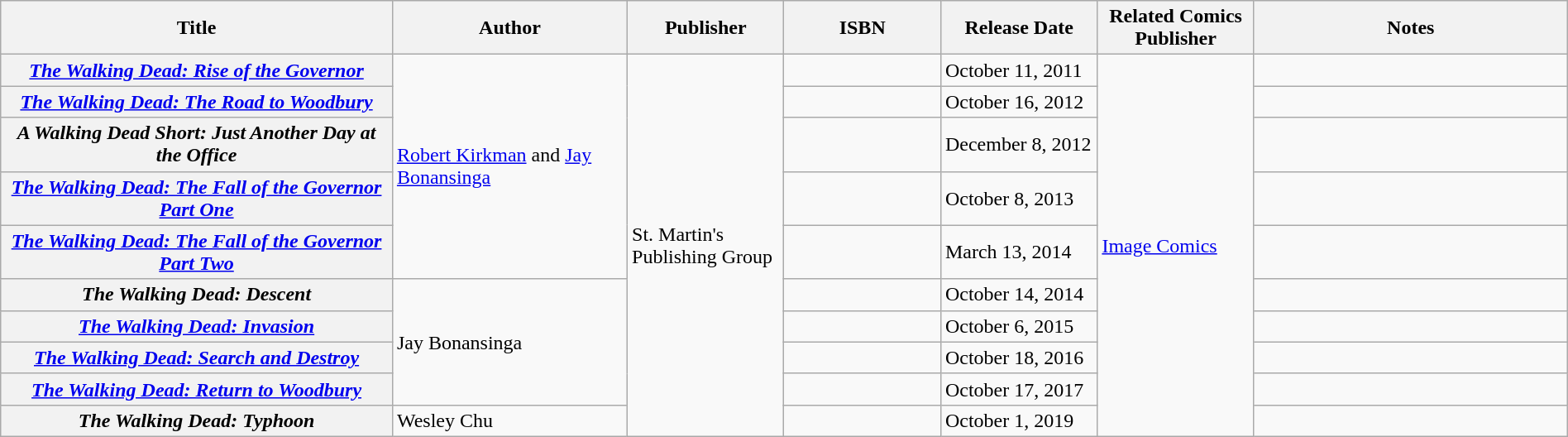<table class="wikitable" width="100%">
<tr>
<th width="25%">Title</th>
<th width="15%">Author</th>
<th width="10%">Publisher</th>
<th width="10%">ISBN</th>
<th width="10%">Release Date</th>
<th width="10%">Related Comics Publisher</th>
<th width="20%">Notes</th>
</tr>
<tr>
<th><em><a href='#'>The Walking Dead: Rise of the Governor</a></em></th>
<td rowspan="5"><a href='#'>Robert Kirkman</a> and <a href='#'>Jay Bonansinga</a></td>
<td rowspan="10">St. Martin's Publishing Group</td>
<td></td>
<td>October 11, 2011</td>
<td rowspan="10"><a href='#'>Image Comics</a></td>
<td></td>
</tr>
<tr>
<th><em><a href='#'>The Walking Dead: The Road to Woodbury</a></em></th>
<td></td>
<td>October 16, 2012</td>
<td></td>
</tr>
<tr>
<th><em>A Walking Dead Short: Just Another Day at the Office</em></th>
<td></td>
<td>December 8, 2012</td>
<td></td>
</tr>
<tr>
<th><em><a href='#'>The Walking Dead: The Fall of the Governor Part One</a></em></th>
<td></td>
<td>October 8, 2013</td>
<td></td>
</tr>
<tr>
<th><em><a href='#'>The Walking Dead: The Fall of the Governor Part Two</a></em></th>
<td></td>
<td>March 13, 2014</td>
<td></td>
</tr>
<tr>
<th><em>The Walking Dead: Descent</em></th>
<td rowspan="4">Jay Bonansinga</td>
<td></td>
<td>October 14, 2014</td>
<td></td>
</tr>
<tr>
<th><em><a href='#'>The Walking Dead: Invasion</a></em></th>
<td></td>
<td>October 6, 2015</td>
<td></td>
</tr>
<tr>
<th><em><a href='#'>The Walking Dead: Search and Destroy</a></em></th>
<td></td>
<td>October 18, 2016</td>
<td></td>
</tr>
<tr>
<th><em><a href='#'>The Walking Dead: Return to Woodbury</a></em></th>
<td></td>
<td>October 17, 2017</td>
<td></td>
</tr>
<tr>
<th><em>The Walking Dead: Typhoon</em></th>
<td>Wesley Chu</td>
<td></td>
<td>October 1, 2019</td>
<td></td>
</tr>
</table>
